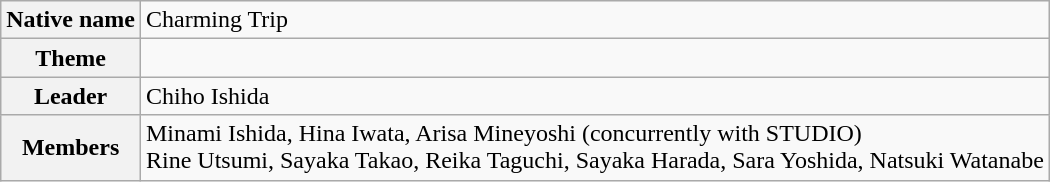<table class="wikitable">
<tr>
<th>Native name</th>
<td>Charming Trip</td>
</tr>
<tr>
<th>Theme</th>
<td></td>
</tr>
<tr>
<th>Leader</th>
<td>Chiho Ishida</td>
</tr>
<tr>
<th>Members</th>
<td>Minami Ishida, Hina Iwata, Arisa Mineyoshi (concurrently with STUDIO)<br>Rine Utsumi, Sayaka Takao, Reika Taguchi, Sayaka Harada, Sara Yoshida, Natsuki Watanabe</td>
</tr>
</table>
